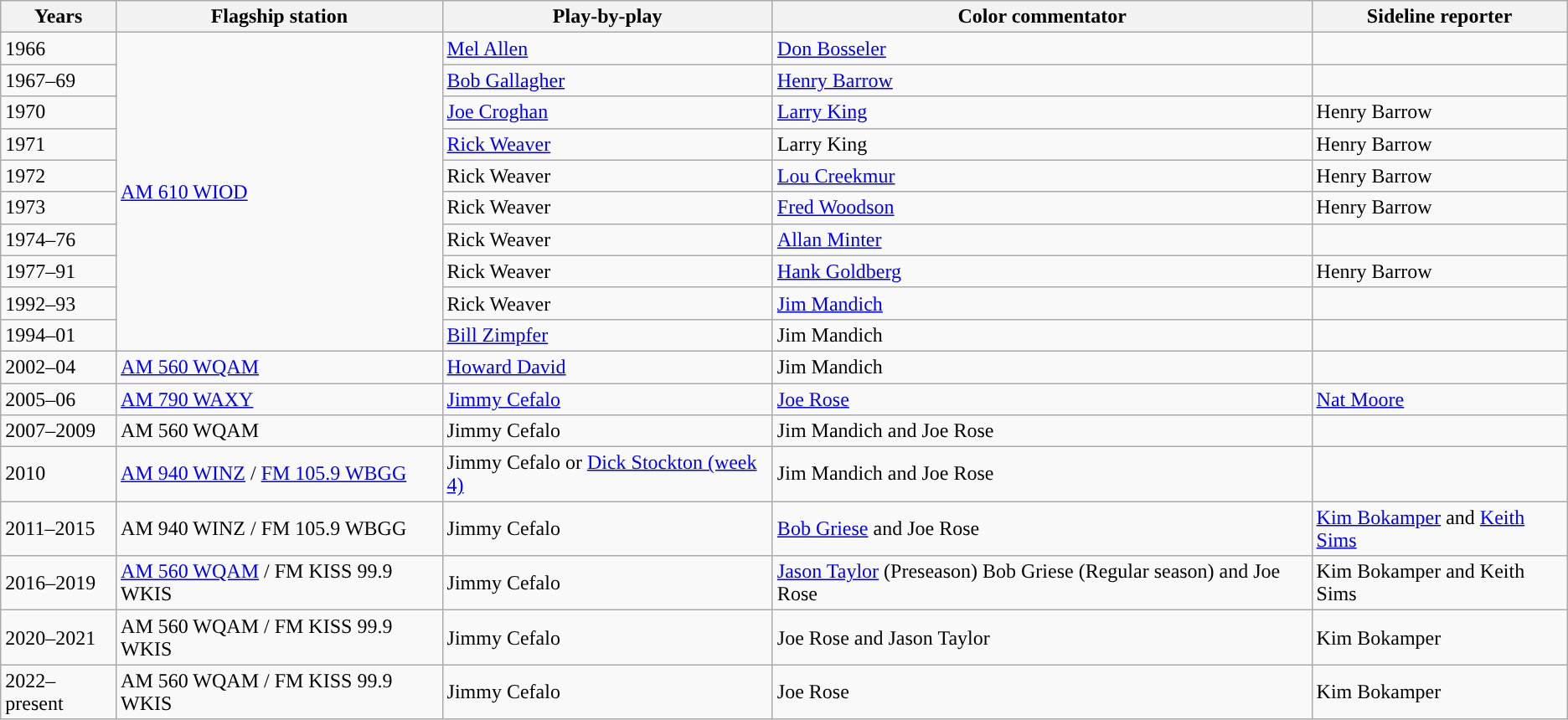<table class="wikitable">
<tr>
<th>Years</th>
<th>Flagship station</th>
<th>Play-by-play</th>
<th>Color commentator</th>
<th>Sideline reporter</th>
</tr>
<tr>
<td>1966</td>
<td rowspan=10><a href='#'>AM 610 WIOD</a></td>
<td><a href='#'>Mel Allen</a></td>
<td><a href='#'>Don Bosseler</a></td>
<td></td>
</tr>
<tr>
<td>1967–69</td>
<td><a href='#'>Bob Gallagher</a></td>
<td><a href='#'>Henry Barrow</a></td>
<td></td>
</tr>
<tr>
<td>1970</td>
<td><a href='#'>Joe Croghan</a></td>
<td><a href='#'>Larry King</a></td>
<td>Henry Barrow</td>
</tr>
<tr>
<td>1971</td>
<td><a href='#'>Rick Weaver</a></td>
<td>Larry King</td>
<td>Henry Barrow</td>
</tr>
<tr>
<td>1972</td>
<td>Rick Weaver</td>
<td><a href='#'>Lou Creekmur</a></td>
<td>Henry Barrow</td>
</tr>
<tr>
<td>1973</td>
<td>Rick Weaver</td>
<td><a href='#'>Fred Woodson</a></td>
<td>Henry Barrow</td>
</tr>
<tr>
<td>1974–76</td>
<td>Rick Weaver</td>
<td><a href='#'>Allan Minter</a></td>
<td></td>
</tr>
<tr>
<td>1977–91</td>
<td>Rick Weaver</td>
<td><a href='#'>Hank Goldberg</a></td>
<td>Henry Barrow</td>
</tr>
<tr>
<td>1992–93</td>
<td>Rick Weaver</td>
<td><a href='#'>Jim Mandich</a></td>
<td></td>
</tr>
<tr>
<td>1994–01</td>
<td><a href='#'>Bill Zimpfer</a></td>
<td>Jim Mandich</td>
<td></td>
</tr>
<tr>
<td>2002–04</td>
<td><a href='#'>AM 560 WQAM</a></td>
<td><a href='#'>Howard David</a></td>
<td>Jim Mandich</td>
<td></td>
</tr>
<tr>
<td>2005–06</td>
<td><a href='#'>AM 790 WAXY</a></td>
<td><a href='#'>Jimmy Cefalo</a></td>
<td><a href='#'>Joe Rose</a></td>
<td><a href='#'>Nat Moore</a></td>
</tr>
<tr>
<td>2007–2009</td>
<td>AM 560 WQAM</td>
<td>Jimmy Cefalo</td>
<td>Jim Mandich and Joe Rose</td>
</tr>
<tr>
<td>2010</td>
<td><a href='#'>AM 940 WINZ</a> / <a href='#'>FM 105.9 WBGG</a></td>
<td>Jimmy Cefalo or <a href='#'>Dick Stockton (week 4)</a></td>
<td>Jim Mandich and Joe Rose</td>
<td></td>
</tr>
<tr>
<td>2011–2015</td>
<td>AM 940 WINZ / FM 105.9 WBGG</td>
<td>Jimmy Cefalo</td>
<td><a href='#'>Bob Griese</a> and Joe Rose</td>
<td><a href='#'>Kim Bokamper</a> and <a href='#'>Keith Sims</a></td>
</tr>
<tr>
<td>2016–2019</td>
<td><a href='#'>AM 560 WQAM</a> / FM KISS 99.9 WKIS</td>
<td>Jimmy Cefalo</td>
<td><a href='#'>Jason Taylor</a> (Preseason) Bob Griese (Regular season) and Joe Rose</td>
<td>Kim Bokamper and Keith Sims</td>
</tr>
<tr>
<td>2020–2021</td>
<td>AM 560 WQAM / FM KISS 99.9 WKIS</td>
<td>Jimmy Cefalo</td>
<td>Joe Rose and Jason Taylor</td>
<td>Kim Bokamper</td>
</tr>
<tr>
<td>2022–present</td>
<td>AM 560 WQAM / FM KISS 99.9 WKIS</td>
<td>Jimmy Cefalo</td>
<td>Joe Rose</td>
<td>Kim Bokamper</td>
</tr>
</table>
